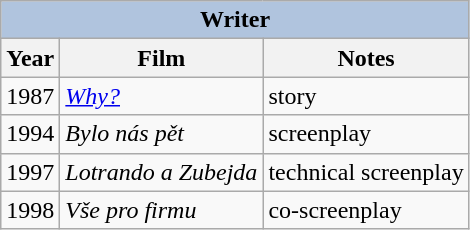<table class="wikitable" style="font-size: 100%;">
<tr>
<th colspan="3" style="background: LightSteelBlue;">Writer</th>
</tr>
<tr>
<th>Year</th>
<th>Film</th>
<th>Notes</th>
</tr>
<tr>
<td>1987</td>
<td><em><a href='#'>Why?</a></em></td>
<td>story</td>
</tr>
<tr>
<td>1994</td>
<td><em>Bylo nás pět</em></td>
<td>screenplay</td>
</tr>
<tr>
<td>1997</td>
<td><em>Lotrando a Zubejda</em></td>
<td>technical screenplay</td>
</tr>
<tr>
<td>1998</td>
<td><em>Vše pro firmu</em></td>
<td>co-screenplay</td>
</tr>
</table>
